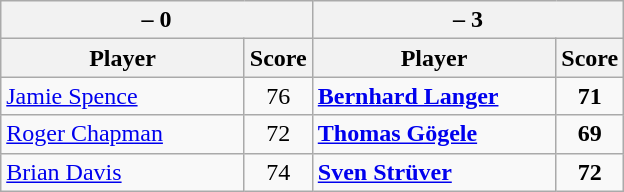<table class=wikitable>
<tr>
<th colspan=2> – 0</th>
<th colspan=2> – 3</th>
</tr>
<tr>
<th width=155>Player</th>
<th>Score</th>
<th width=155>Player</th>
<th>Score</th>
</tr>
<tr>
<td><a href='#'>Jamie Spence</a></td>
<td align=center>76</td>
<td><strong><a href='#'>Bernhard Langer</a></strong></td>
<td align=center><strong>71</strong></td>
</tr>
<tr>
<td><a href='#'>Roger Chapman</a></td>
<td align=center>72</td>
<td><strong><a href='#'>Thomas Gögele</a></strong></td>
<td align=center><strong>69</strong></td>
</tr>
<tr>
<td><a href='#'>Brian Davis</a></td>
<td align=center>74</td>
<td><strong><a href='#'>Sven Strüver</a></strong></td>
<td align=center><strong>72</strong></td>
</tr>
</table>
